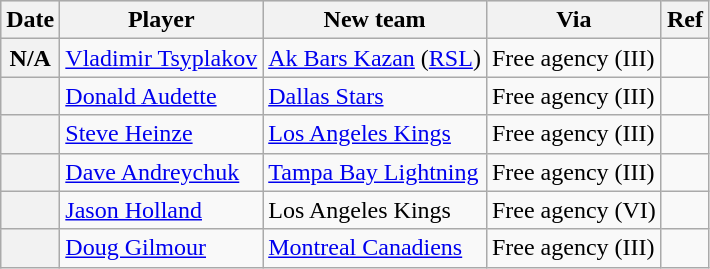<table class="wikitable plainrowheaders">
<tr style="background:#ddd; text-align:center;">
<th>Date</th>
<th>Player</th>
<th>New team</th>
<th>Via</th>
<th>Ref</th>
</tr>
<tr>
<th scope="row">N/A</th>
<td><a href='#'>Vladimir Tsyplakov</a></td>
<td><a href='#'>Ak Bars Kazan</a> (<a href='#'>RSL</a>)</td>
<td>Free agency (III)</td>
<td></td>
</tr>
<tr>
<th scope="row"></th>
<td><a href='#'>Donald Audette</a></td>
<td><a href='#'>Dallas Stars</a></td>
<td>Free agency (III)</td>
<td></td>
</tr>
<tr>
<th scope="row"></th>
<td><a href='#'>Steve Heinze</a></td>
<td><a href='#'>Los Angeles Kings</a></td>
<td>Free agency (III)</td>
<td></td>
</tr>
<tr>
<th scope="row"></th>
<td><a href='#'>Dave Andreychuk</a></td>
<td><a href='#'>Tampa Bay Lightning</a></td>
<td>Free agency (III)</td>
<td></td>
</tr>
<tr>
<th scope="row"></th>
<td><a href='#'>Jason Holland</a></td>
<td>Los Angeles Kings</td>
<td>Free agency (VI)</td>
<td></td>
</tr>
<tr>
<th scope="row"></th>
<td><a href='#'>Doug Gilmour</a></td>
<td><a href='#'>Montreal Canadiens</a></td>
<td>Free agency (III)</td>
<td></td>
</tr>
</table>
